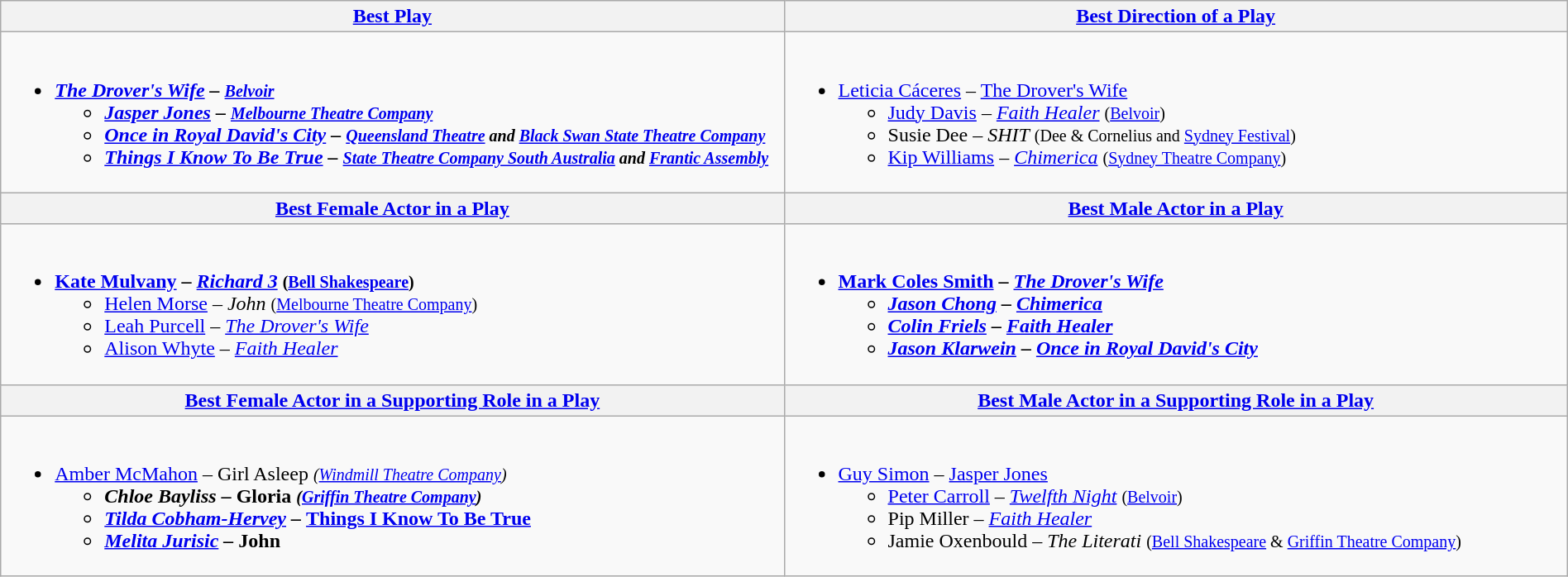<table class="wikitable" style="width:100%;">
<tr>
<th style="width:50%;"><a href='#'>Best Play</a></th>
<th style="width:50%;"><a href='#'>Best Direction of a Play</a></th>
</tr>
<tr>
<td valign="top"><br><ul><li><strong><em><a href='#'>The Drover's Wife</a><em> – <small><a href='#'>Belvoir</a></small><strong><ul><li></em><a href='#'>Jasper Jones</a><em> – <small><a href='#'>Melbourne Theatre Company</a></small></li><li></em><a href='#'>Once in Royal David's City</a><em> – <small><a href='#'>Queensland Theatre</a> and <a href='#'>Black Swan State Theatre Company</a></small></li><li></em><a href='#'>Things I Know To Be True</a><em> – <small><a href='#'>State Theatre Company South Australia</a> and <a href='#'>Frantic Assembly</a></small></li></ul></li></ul></td>
<td valign="top"><br><ul><li></strong><a href='#'>Leticia Cáceres</a> – </em><a href='#'>The Drover's Wife</a></em></strong><ul><li><a href='#'>Judy Davis</a> – <em><a href='#'>Faith Healer</a></em> <small>(<a href='#'>Belvoir</a>)</small></li><li>Susie Dee – <em>SHIT</em> <small>(Dee & Cornelius and <a href='#'>Sydney Festival</a>)</small></li><li><a href='#'>Kip Williams</a> – <em><a href='#'>Chimerica</a></em> <small>(<a href='#'>Sydney Theatre Company</a>)</small></li></ul></li></ul></td>
</tr>
<tr>
<th width="50%"><a href='#'>Best Female Actor in a Play</a></th>
<th width="50%"><a href='#'>Best Male Actor in a Play</a></th>
</tr>
<tr>
<td valign="top"><br><ul><li><strong><a href='#'>Kate Mulvany</a> – <em><a href='#'>Richard 3</a></em> <small>(<a href='#'>Bell Shakespeare</a>)</small></strong><ul><li><a href='#'>Helen Morse</a> – <em>John</em> <small>(<a href='#'>Melbourne Theatre Company</a>)</small></li><li><a href='#'>Leah Purcell</a> – <em><a href='#'>The Drover's Wife</a></em></li><li><a href='#'>Alison Whyte</a> – <em><a href='#'>Faith Healer</a></em></li></ul></li></ul></td>
<td valign="top"><br><ul><li><strong><a href='#'>Mark Coles Smith</a> – <em><a href='#'>The Drover's Wife</a><strong><em><ul><li><a href='#'>Jason Chong</a> – </em><a href='#'>Chimerica</a><em></li><li><a href='#'>Colin Friels</a> – </em><a href='#'>Faith Healer</a><em></li><li><a href='#'>Jason Klarwein</a> – </em><a href='#'>Once in Royal David's City</a><em></li></ul></li></ul></td>
</tr>
<tr>
<th width="50%"><a href='#'>Best Female Actor in a Supporting Role in a Play</a></th>
<th width="50%"><a href='#'>Best Male Actor in a Supporting Role in a Play</a></th>
</tr>
<tr>
<td valign="top"><br><ul><li></strong><a href='#'>Amber McMahon</a> – </em>Girl Asleep<em> <small>(<a href='#'>Windmill Theatre Company</a>)</small><strong><ul><li>Chloe Bayliss  – </em>Gloria<em> <small>(<a href='#'>Griffin Theatre Company</a>)</small></li><li><a href='#'>Tilda Cobham-Hervey</a> – </em><a href='#'>Things I Know To Be True</a><em></li><li><a href='#'>Melita Jurisic</a> – </em>John<em></li></ul></li></ul></td>
<td valign="top"><br><ul><li></strong><a href='#'>Guy Simon</a> – </em><a href='#'>Jasper Jones</a></em></strong><ul><li><a href='#'>Peter Carroll</a> – <em><a href='#'>Twelfth Night</a></em> <small>(<a href='#'>Belvoir</a>)</small></li><li>Pip Miller – <em><a href='#'>Faith Healer</a></em></li><li>Jamie Oxenbould – <em>The Literati</em> <small>(<a href='#'>Bell Shakespeare</a> & <a href='#'>Griffin Theatre Company</a>)</small></li></ul></li></ul></td>
</tr>
</table>
